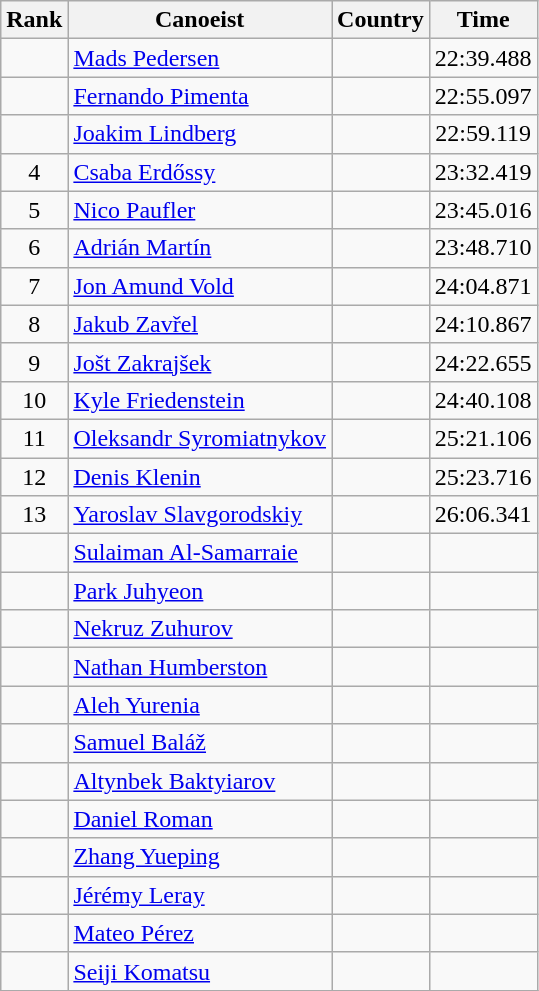<table class="wikitable sortable" style="text-align:center">
<tr>
<th>Rank</th>
<th>Canoeist</th>
<th>Country</th>
<th>Time</th>
</tr>
<tr>
<td></td>
<td align="left"><a href='#'>Mads Pedersen</a></td>
<td align="left"></td>
<td>22:39.488</td>
</tr>
<tr>
<td></td>
<td align="left"><a href='#'>Fernando Pimenta</a></td>
<td align="left"></td>
<td>22:55.097</td>
</tr>
<tr>
<td></td>
<td align="left"><a href='#'>Joakim Lindberg</a></td>
<td align="left"></td>
<td>22:59.119</td>
</tr>
<tr>
<td>4</td>
<td align="left"><a href='#'>Csaba Erdőssy</a></td>
<td align="left"></td>
<td>23:32.419</td>
</tr>
<tr>
<td>5</td>
<td align="left"><a href='#'>Nico Paufler</a></td>
<td align="left"></td>
<td>23:45.016</td>
</tr>
<tr>
<td>6</td>
<td align="left"><a href='#'>Adrián Martín</a></td>
<td align="left"></td>
<td>23:48.710</td>
</tr>
<tr>
<td>7</td>
<td align="left"><a href='#'>Jon Amund Vold</a></td>
<td align="left"></td>
<td>24:04.871</td>
</tr>
<tr>
<td>8</td>
<td align="left"><a href='#'>Jakub Zavřel</a></td>
<td align="left"></td>
<td>24:10.867</td>
</tr>
<tr>
<td>9</td>
<td align="left"><a href='#'>Jošt Zakrajšek</a></td>
<td align="left"></td>
<td>24:22.655</td>
</tr>
<tr>
<td>10</td>
<td align="left"><a href='#'>Kyle Friedenstein</a></td>
<td align="left"></td>
<td>24:40.108</td>
</tr>
<tr>
<td>11</td>
<td align="left"><a href='#'>Oleksandr Syromiatnykov</a></td>
<td align="left"></td>
<td>25:21.106</td>
</tr>
<tr>
<td>12</td>
<td align="left"><a href='#'>Denis Klenin</a></td>
<td align="left"></td>
<td>25:23.716</td>
</tr>
<tr>
<td>13</td>
<td align="left"><a href='#'>Yaroslav Slavgorodskiy</a></td>
<td align="left"></td>
<td>26:06.341</td>
</tr>
<tr>
<td></td>
<td align="left"><a href='#'>Sulaiman Al-Samarraie</a></td>
<td align="left"></td>
<td></td>
</tr>
<tr>
<td></td>
<td align="left"><a href='#'>Park Juhyeon</a></td>
<td align="left"></td>
<td></td>
</tr>
<tr>
<td></td>
<td align="left"><a href='#'>Nekruz Zuhurov</a></td>
<td align="left"></td>
<td></td>
</tr>
<tr>
<td></td>
<td align="left"><a href='#'>Nathan Humberston</a></td>
<td align="left"></td>
<td></td>
</tr>
<tr>
<td></td>
<td align="left"><a href='#'>Aleh Yurenia</a></td>
<td align="left"></td>
<td></td>
</tr>
<tr>
<td></td>
<td align="left"><a href='#'>Samuel Baláž</a></td>
<td align="left"></td>
<td></td>
</tr>
<tr>
<td></td>
<td align="left"><a href='#'>Altynbek Baktyiarov</a></td>
<td align="left"></td>
<td></td>
</tr>
<tr>
<td></td>
<td align="left"><a href='#'>Daniel Roman</a></td>
<td align="left"></td>
<td></td>
</tr>
<tr>
<td></td>
<td align="left"><a href='#'>Zhang Yueping</a></td>
<td align="left"></td>
<td></td>
</tr>
<tr>
<td></td>
<td align="left"><a href='#'>Jérémy Leray</a></td>
<td align="left"></td>
<td></td>
</tr>
<tr>
<td></td>
<td align="left"><a href='#'>Mateo Pérez</a></td>
<td align="left"></td>
<td></td>
</tr>
<tr>
<td></td>
<td align="left"><a href='#'>Seiji Komatsu</a></td>
<td align="left"></td>
<td></td>
</tr>
<tr>
</tr>
</table>
